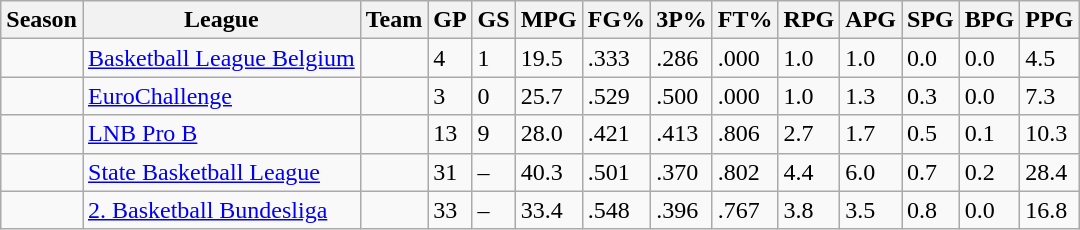<table class="wikitable sortable">
<tr>
<th>Season</th>
<th>League</th>
<th>Team</th>
<th>GP</th>
<th>GS</th>
<th>MPG</th>
<th>FG%</th>
<th>3P%</th>
<th>FT%</th>
<th>RPG</th>
<th>APG</th>
<th>SPG</th>
<th>BPG</th>
<th>PPG</th>
</tr>
<tr>
<td></td>
<td><a href='#'>Basketball League Belgium</a></td>
<td></td>
<td>4</td>
<td>1</td>
<td>19.5</td>
<td>.333</td>
<td>.286</td>
<td>.000</td>
<td>1.0</td>
<td>1.0</td>
<td>0.0</td>
<td>0.0</td>
<td>4.5</td>
</tr>
<tr>
<td></td>
<td><a href='#'>EuroChallenge</a></td>
<td></td>
<td>3</td>
<td>0</td>
<td>25.7</td>
<td>.529</td>
<td>.500</td>
<td>.000</td>
<td>1.0</td>
<td>1.3</td>
<td>0.3</td>
<td>0.0</td>
<td>7.3</td>
</tr>
<tr>
<td></td>
<td><a href='#'>LNB Pro B</a></td>
<td></td>
<td>13</td>
<td>9</td>
<td>28.0</td>
<td>.421</td>
<td>.413</td>
<td>.806</td>
<td>2.7</td>
<td>1.7</td>
<td>0.5</td>
<td>0.1</td>
<td>10.3</td>
</tr>
<tr>
<td></td>
<td><a href='#'>State Basketball League</a></td>
<td></td>
<td>31</td>
<td>–</td>
<td>40.3</td>
<td>.501</td>
<td>.370</td>
<td>.802</td>
<td>4.4</td>
<td>6.0</td>
<td>0.7</td>
<td>0.2</td>
<td>28.4</td>
</tr>
<tr>
<td></td>
<td><a href='#'>2. Basketball Bundesliga</a></td>
<td></td>
<td>33</td>
<td>–</td>
<td>33.4</td>
<td>.548</td>
<td>.396</td>
<td>.767</td>
<td>3.8</td>
<td>3.5</td>
<td>0.8</td>
<td>0.0</td>
<td>16.8</td>
</tr>
</table>
